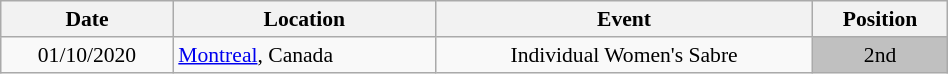<table class="wikitable" width="50%" style="font-size:90%; text-align:center;">
<tr>
<th>Date</th>
<th>Location</th>
<th>Event</th>
<th>Position</th>
</tr>
<tr>
<td>01/10/2020</td>
<td rowspan="1" align="left"> <a href='#'>Montreal</a>, Canada</td>
<td>Individual Women's Sabre</td>
<td bgcolor="silver">2nd</td>
</tr>
</table>
